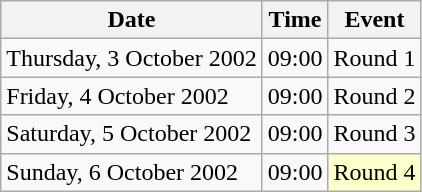<table class = "wikitable">
<tr>
<th>Date</th>
<th>Time</th>
<th>Event</th>
</tr>
<tr>
<td>Thursday, 3 October 2002</td>
<td>09:00</td>
<td>Round 1</td>
</tr>
<tr>
<td>Friday, 4 October 2002</td>
<td>09:00</td>
<td>Round 2</td>
</tr>
<tr>
<td>Saturday, 5 October 2002</td>
<td>09:00</td>
<td>Round 3</td>
</tr>
<tr>
<td>Sunday, 6 October 2002</td>
<td>09:00</td>
<td style="background:#ffffcc;">Round 4</td>
</tr>
</table>
